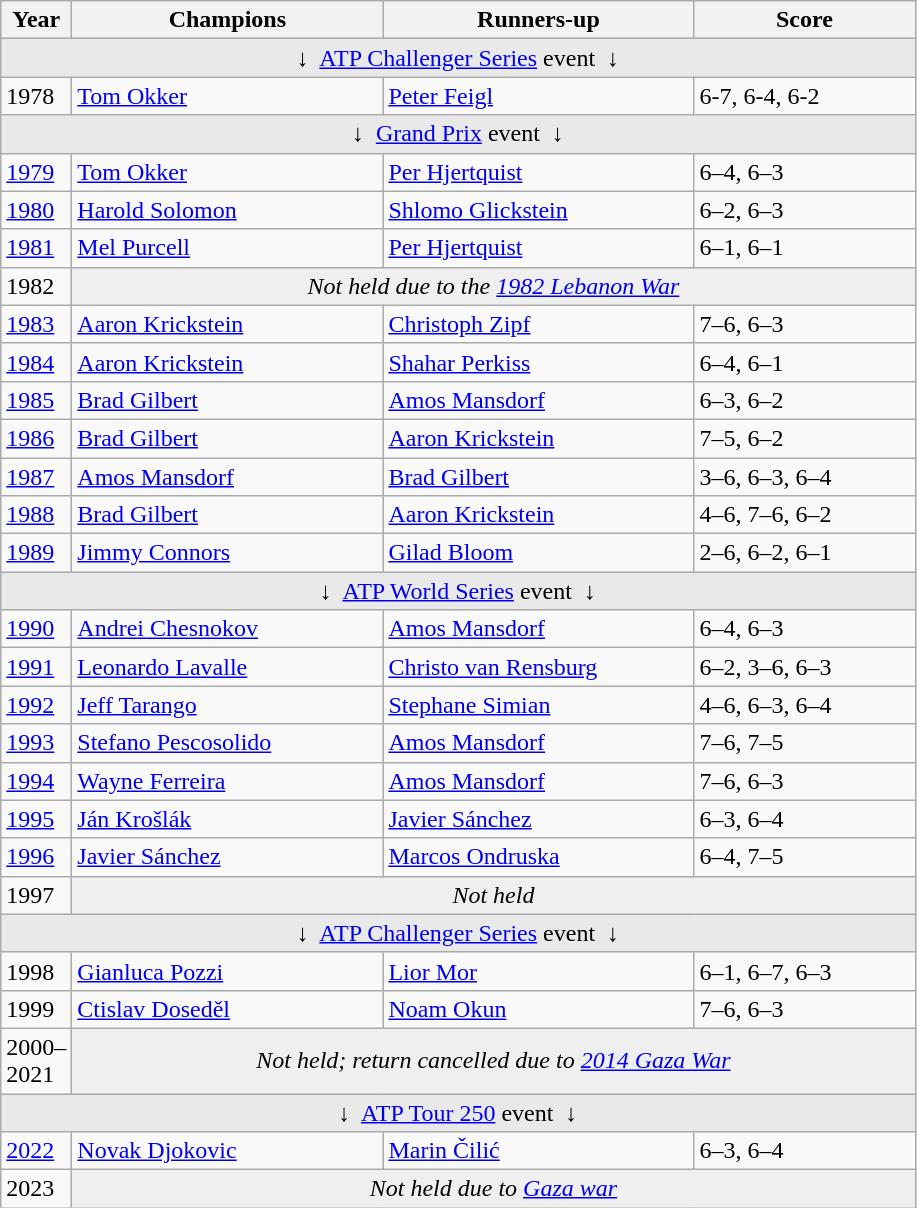<table class=wikitable>
<tr>
<th style="width:40px">Year</th>
<th style="width:200px">Champions</th>
<th style="width:200px">Runners-up</th>
<th style="width:140px" class="unsortable">Score</th>
</tr>
<tr>
<td colspan="4" align="center" bgcolor=#e9e9e9>↓  <a href='#'>ATP Challenger Series</a> event  ↓</td>
</tr>
<tr>
<td>1978</td>
<td> <a href='#'>Tom Okker</a></td>
<td> <a href='#'>Peter Feigl</a></td>
<td>6-7, 6-4, 6-2</td>
</tr>
<tr>
<td colspan="4" align="center" bgcolor=#e9e9e9>↓  <a href='#'>Grand Prix</a> event  ↓</td>
</tr>
<tr>
<td><a href='#'>1979</a></td>
<td> <a href='#'>Tom Okker</a></td>
<td> <a href='#'>Per Hjertquist</a></td>
<td>6–4, 6–3</td>
</tr>
<tr>
<td><a href='#'>1980</a></td>
<td> <a href='#'>Harold Solomon</a></td>
<td> <a href='#'>Shlomo Glickstein</a></td>
<td>6–2, 6–3</td>
</tr>
<tr>
<td><a href='#'>1981</a></td>
<td> <a href='#'>Mel Purcell</a></td>
<td> <a href='#'>Per Hjertquist</a></td>
<td>6–1, 6–1</td>
</tr>
<tr>
<td>1982</td>
<td colspan=3 align=center style="background:#efefef"><em>Not held due to the <a href='#'>1982 Lebanon War</a></em></td>
</tr>
<tr>
<td><a href='#'>1983</a></td>
<td> <a href='#'>Aaron Krickstein</a></td>
<td> <a href='#'>Christoph Zipf</a></td>
<td>7–6, 6–3</td>
</tr>
<tr>
<td><a href='#'>1984</a></td>
<td> <a href='#'>Aaron Krickstein</a></td>
<td> <a href='#'>Shahar Perkiss</a></td>
<td>6–4, 6–1</td>
</tr>
<tr>
<td><a href='#'>1985</a></td>
<td> <a href='#'>Brad Gilbert</a></td>
<td> <a href='#'>Amos Mansdorf</a></td>
<td>6–3, 6–2</td>
</tr>
<tr>
<td><a href='#'>1986</a></td>
<td> <a href='#'>Brad Gilbert</a></td>
<td> <a href='#'>Aaron Krickstein</a></td>
<td>7–5, 6–2</td>
</tr>
<tr>
<td><a href='#'>1987</a></td>
<td> <a href='#'>Amos Mansdorf</a></td>
<td> <a href='#'>Brad Gilbert</a></td>
<td>3–6, 6–3, 6–4</td>
</tr>
<tr>
<td><a href='#'>1988</a></td>
<td> <a href='#'>Brad Gilbert</a></td>
<td> <a href='#'>Aaron Krickstein</a></td>
<td>4–6, 7–6, 6–2</td>
</tr>
<tr>
<td><a href='#'>1989</a></td>
<td> <a href='#'>Jimmy Connors</a></td>
<td> <a href='#'>Gilad Bloom</a></td>
<td>2–6, 6–2, 6–1</td>
</tr>
<tr>
<td colspan="4" align="center" bgcolor=#e9e9e9>↓  <a href='#'>ATP World Series</a> event  ↓</td>
</tr>
<tr>
<td><a href='#'>1990</a></td>
<td> <a href='#'>Andrei Chesnokov</a></td>
<td> <a href='#'>Amos Mansdorf</a></td>
<td>6–4, 6–3</td>
</tr>
<tr>
<td><a href='#'>1991</a></td>
<td> <a href='#'>Leonardo Lavalle</a></td>
<td> <a href='#'>Christo van Rensburg</a></td>
<td>6–2, 3–6, 6–3</td>
</tr>
<tr>
<td><a href='#'>1992</a></td>
<td> <a href='#'>Jeff Tarango</a></td>
<td> <a href='#'>Stephane Simian</a></td>
<td>4–6, 6–3, 6–4</td>
</tr>
<tr>
<td><a href='#'>1993</a></td>
<td> <a href='#'>Stefano Pescosolido</a></td>
<td> <a href='#'>Amos Mansdorf</a></td>
<td>7–6, 7–5</td>
</tr>
<tr>
<td><a href='#'>1994</a></td>
<td> <a href='#'>Wayne Ferreira</a></td>
<td> <a href='#'>Amos Mansdorf</a></td>
<td>7–6, 6–3</td>
</tr>
<tr>
<td><a href='#'>1995</a></td>
<td> <a href='#'>Ján Krošlák</a></td>
<td> <a href='#'>Javier Sánchez</a></td>
<td>6–3, 6–4</td>
</tr>
<tr>
<td><a href='#'>1996</a></td>
<td> <a href='#'>Javier Sánchez</a></td>
<td> <a href='#'>Marcos Ondruska</a></td>
<td>6–4, 7–5</td>
</tr>
<tr>
<td>1997</td>
<td colspan=3 align=center style="background:#efefef"><em>Not held</em></td>
</tr>
<tr>
<td colspan="4" align="center" bgcolor=#e9e9e9>↓  <a href='#'>ATP Challenger Series</a> event  ↓</td>
</tr>
<tr>
<td>1998</td>
<td> <a href='#'>Gianluca Pozzi</a></td>
<td> <a href='#'>Lior Mor</a></td>
<td>6–1, 6–7, 6–3</td>
</tr>
<tr>
<td>1999</td>
<td> <a href='#'>Ctislav Doseděl</a></td>
<td> <a href='#'>Noam Okun</a></td>
<td>7–6, 6–3</td>
</tr>
<tr>
<td>2000–2021</td>
<td colspan=3 align=center style="background:#efefef"><em>Not held; return cancelled due to <a href='#'>2014 Gaza War</a></em></td>
</tr>
<tr>
<td colspan="4" align="center" bgcolor=#e9e9e9>↓  <a href='#'>ATP Tour 250</a> event  ↓</td>
</tr>
<tr>
<td><a href='#'>2022</a></td>
<td> <a href='#'>Novak Djokovic</a></td>
<td> <a href='#'>Marin Čilić</a></td>
<td>6–3, 6–4</td>
</tr>
<tr>
<td>2023</td>
<td colspan="3" align="center" style="background:#efefef"><em>Not held due to <a href='#'>Gaza war</a></em></td>
</tr>
</table>
